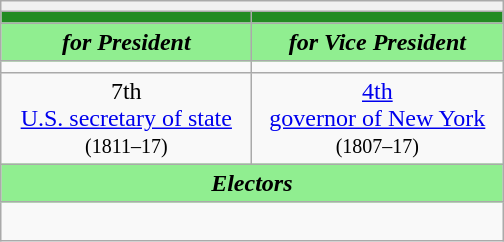<table class="wikitable" style="text-align:center;">
<tr>
<th colspan=2 style="background:#f1f1f1;"></th>
</tr>
<tr>
<th style="width:2em; background:#228B22; width:160px;"></th>
<th style="width:2em; background:#228B22; width:160px;"></th>
</tr>
<tr>
<td style="width:2em; color:#000; background:#90EE90; width:160px;"><strong><em>for President</em></strong></td>
<td style="width:2em; color:#000; background:#90EE90; width:160px;"><strong><em>for Vice President</em></strong></td>
</tr>
<tr>
<td></td>
<td></td>
</tr>
<tr>
<td>7th<br><a href='#'>U.S. secretary of state</a><br><small>(1811–17)</small></td>
<td><a href='#'>4th</a><br><a href='#'>governor of New York</a><br><small>(1807–17)</small></td>
</tr>
<tr>
<td colspan=2 style="color:#000; background:#90EE90"><strong><em>Electors</em></strong></td>
</tr>
<tr>
<td align=left colspan=2><br></td>
</tr>
</table>
